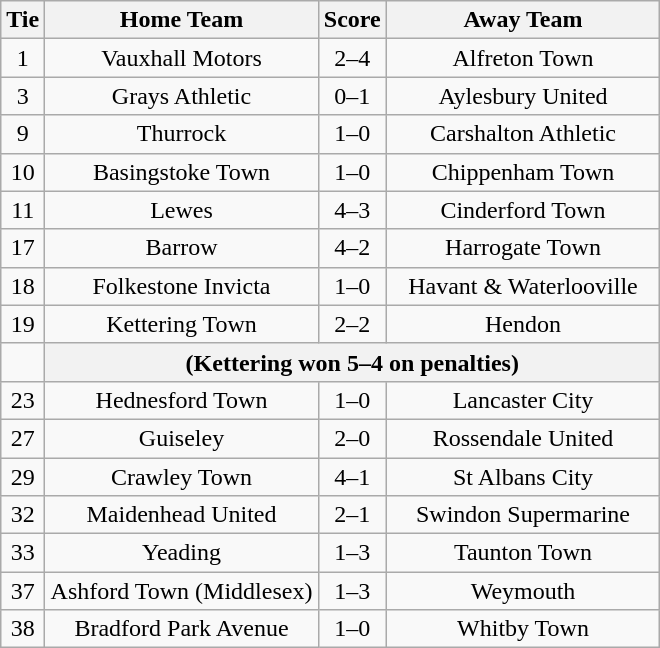<table class="wikitable" style="text-align:center;">
<tr>
<th width=20>Tie</th>
<th width=175>Home Team</th>
<th width=20>Score</th>
<th width=175>Away Team</th>
</tr>
<tr>
<td>1</td>
<td>Vauxhall Motors</td>
<td>2–4</td>
<td>Alfreton Town</td>
</tr>
<tr>
<td>3</td>
<td>Grays Athletic</td>
<td>0–1</td>
<td>Aylesbury United</td>
</tr>
<tr>
<td>9</td>
<td>Thurrock</td>
<td>1–0</td>
<td>Carshalton Athletic</td>
</tr>
<tr>
<td>10</td>
<td>Basingstoke Town</td>
<td>1–0</td>
<td>Chippenham Town</td>
</tr>
<tr>
<td>11</td>
<td>Lewes</td>
<td>4–3</td>
<td>Cinderford Town</td>
</tr>
<tr>
<td>17</td>
<td>Barrow</td>
<td>4–2</td>
<td>Harrogate Town</td>
</tr>
<tr>
<td>18</td>
<td>Folkestone Invicta</td>
<td>1–0</td>
<td>Havant & Waterlooville</td>
</tr>
<tr>
<td>19</td>
<td>Kettering Town</td>
<td>2–2</td>
<td>Hendon</td>
</tr>
<tr>
<td></td>
<th colspan="5">(Kettering won 5–4 on penalties)</th>
</tr>
<tr>
<td>23</td>
<td>Hednesford Town</td>
<td>1–0</td>
<td>Lancaster City</td>
</tr>
<tr>
<td>27</td>
<td>Guiseley</td>
<td>2–0</td>
<td>Rossendale United</td>
</tr>
<tr>
<td>29</td>
<td>Crawley Town</td>
<td>4–1</td>
<td>St Albans City</td>
</tr>
<tr>
<td>32</td>
<td>Maidenhead United</td>
<td>2–1</td>
<td>Swindon Supermarine</td>
</tr>
<tr>
<td>33</td>
<td>Yeading</td>
<td>1–3</td>
<td>Taunton Town</td>
</tr>
<tr>
<td>37</td>
<td>Ashford Town (Middlesex)</td>
<td>1–3</td>
<td>Weymouth</td>
</tr>
<tr>
<td>38</td>
<td>Bradford Park Avenue</td>
<td>1–0</td>
<td>Whitby Town</td>
</tr>
</table>
